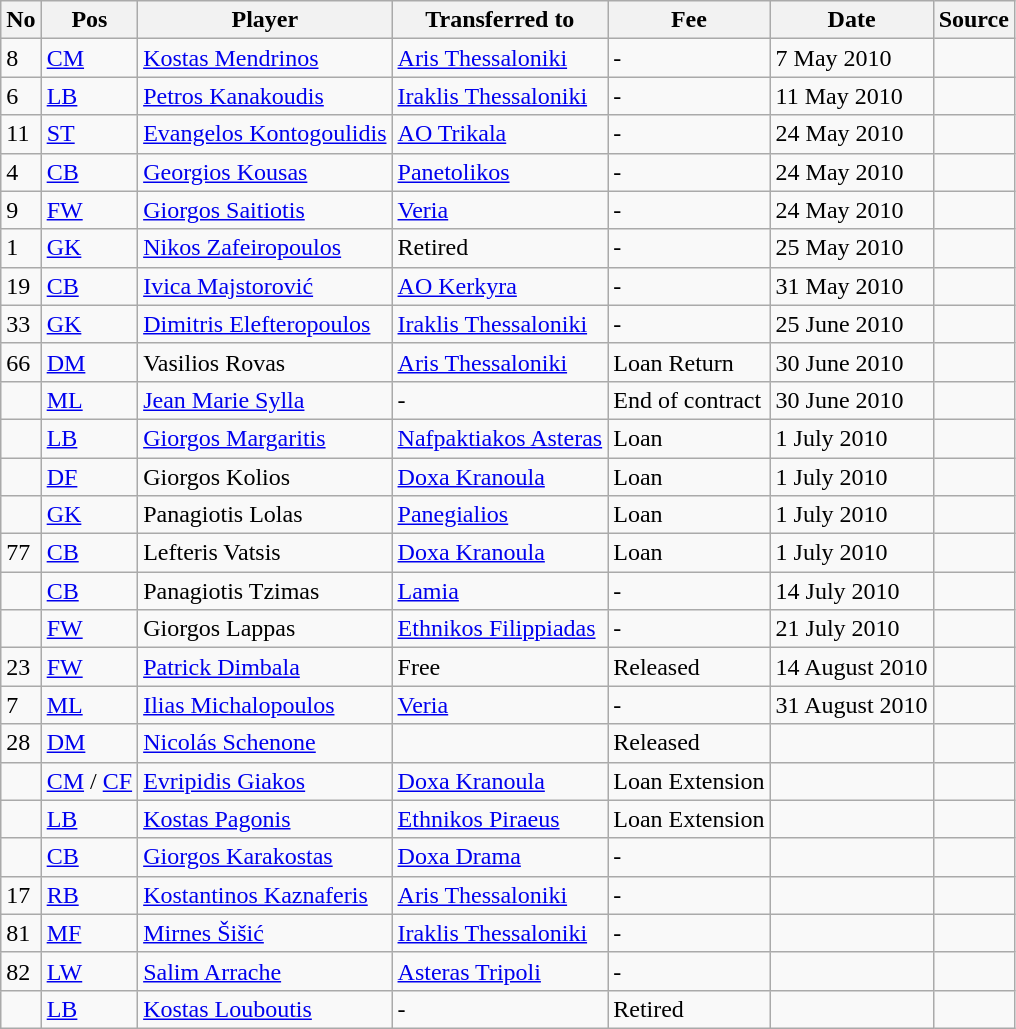<table class="wikitable">
<tr>
<th>No</th>
<th>Pos</th>
<th>Player</th>
<th>Transferred to</th>
<th>Fee</th>
<th>Date</th>
<th>Source</th>
</tr>
<tr>
<td>8</td>
<td><a href='#'>CM</a></td>
<td><a href='#'>Kostas Mendrinos</a></td>
<td><a href='#'>Aris Thessaloniki</a></td>
<td>-</td>
<td>7 May 2010</td>
<td></td>
</tr>
<tr>
<td>6</td>
<td><a href='#'>LB</a></td>
<td><a href='#'>Petros Kanakoudis</a></td>
<td><a href='#'>Iraklis Thessaloniki</a></td>
<td>-</td>
<td>11 May 2010</td>
<td></td>
</tr>
<tr>
<td>11</td>
<td><a href='#'>ST</a></td>
<td><a href='#'>Evangelos Kontogoulidis</a></td>
<td><a href='#'>AO Trikala</a></td>
<td>-</td>
<td>24 May 2010</td>
<td></td>
</tr>
<tr>
<td>4</td>
<td><a href='#'>CB</a></td>
<td><a href='#'>Georgios Kousas</a></td>
<td><a href='#'>Panetolikos</a></td>
<td>-</td>
<td>24 May 2010</td>
<td></td>
</tr>
<tr>
<td>9</td>
<td><a href='#'>FW</a></td>
<td><a href='#'>Giorgos Saitiotis</a></td>
<td><a href='#'>Veria</a></td>
<td>-</td>
<td>24 May 2010</td>
<td></td>
</tr>
<tr>
<td>1</td>
<td><a href='#'>GK</a></td>
<td><a href='#'>Nikos Zafeiropoulos</a></td>
<td>Retired</td>
<td>-</td>
<td>25 May 2010</td>
<td></td>
</tr>
<tr>
<td>19</td>
<td><a href='#'>CB</a></td>
<td><a href='#'>Ivica Majstorović</a></td>
<td><a href='#'>AO Kerkyra</a></td>
<td>-</td>
<td>31 May 2010</td>
<td></td>
</tr>
<tr>
<td>33</td>
<td><a href='#'>GK</a></td>
<td><a href='#'>Dimitris Elefteropoulos</a></td>
<td><a href='#'>Iraklis Thessaloniki</a></td>
<td>-</td>
<td>25 June 2010</td>
<td></td>
</tr>
<tr>
<td>66</td>
<td><a href='#'>DM</a></td>
<td>Vasilios Rovas</td>
<td><a href='#'>Aris Thessaloniki</a></td>
<td>Loan Return</td>
<td>30 June 2010</td>
<td></td>
</tr>
<tr>
<td></td>
<td><a href='#'>ML</a></td>
<td><a href='#'>Jean Marie Sylla</a></td>
<td>-</td>
<td>End of contract</td>
<td>30 June 2010</td>
<td></td>
</tr>
<tr>
<td></td>
<td><a href='#'>LB</a></td>
<td><a href='#'>Giorgos Margaritis</a></td>
<td><a href='#'>Nafpaktiakos Asteras</a></td>
<td>Loan</td>
<td>1 July 2010</td>
<td></td>
</tr>
<tr>
<td></td>
<td><a href='#'>DF</a></td>
<td>Giorgos Kolios</td>
<td><a href='#'>Doxa Kranoula</a></td>
<td>Loan</td>
<td>1 July 2010</td>
<td></td>
</tr>
<tr>
<td></td>
<td><a href='#'>GK</a></td>
<td>Panagiotis Lolas</td>
<td><a href='#'>Panegialios</a></td>
<td>Loan</td>
<td>1 July 2010</td>
<td></td>
</tr>
<tr>
<td>77</td>
<td><a href='#'>CB</a></td>
<td>Lefteris Vatsis</td>
<td><a href='#'>Doxa Kranoula</a></td>
<td>Loan</td>
<td>1 July 2010</td>
<td></td>
</tr>
<tr>
<td></td>
<td><a href='#'>CB</a></td>
<td>Panagiotis Tzimas</td>
<td><a href='#'>Lamia</a></td>
<td>-</td>
<td>14 July 2010</td>
<td></td>
</tr>
<tr>
<td></td>
<td><a href='#'>FW</a></td>
<td>Giorgos Lappas</td>
<td><a href='#'>Ethnikos Filippiadas</a></td>
<td>-</td>
<td>21 July 2010</td>
<td></td>
</tr>
<tr>
<td>23</td>
<td><a href='#'>FW</a></td>
<td><a href='#'>Patrick Dimbala</a></td>
<td>Free</td>
<td>Released</td>
<td>14 August 2010</td>
<td></td>
</tr>
<tr>
<td>7</td>
<td><a href='#'>ML</a></td>
<td><a href='#'>Ilias Michalopoulos</a></td>
<td><a href='#'>Veria</a></td>
<td>-</td>
<td>31 August 2010</td>
<td></td>
</tr>
<tr>
<td>28</td>
<td><a href='#'>DM</a></td>
<td><a href='#'>Nicolás Schenone</a></td>
<td></td>
<td>Released</td>
<td></td>
<td></td>
</tr>
<tr>
<td></td>
<td><a href='#'>CM</a> / <a href='#'>CF</a></td>
<td><a href='#'>Evripidis Giakos</a></td>
<td><a href='#'>Doxa Kranoula</a></td>
<td>Loan Extension</td>
<td></td>
<td></td>
</tr>
<tr>
<td></td>
<td><a href='#'>LB</a></td>
<td><a href='#'>Kostas Pagonis</a></td>
<td><a href='#'>Ethnikos Piraeus</a></td>
<td>Loan Extension</td>
<td></td>
<td></td>
</tr>
<tr>
<td></td>
<td><a href='#'>CB</a></td>
<td><a href='#'>Giorgos Karakostas</a></td>
<td><a href='#'>Doxa Drama</a></td>
<td>-</td>
<td></td>
<td></td>
</tr>
<tr>
<td>17</td>
<td><a href='#'>RB</a></td>
<td><a href='#'>Kostantinos Kaznaferis</a></td>
<td><a href='#'>Aris Thessaloniki</a></td>
<td>-</td>
<td></td>
<td></td>
</tr>
<tr>
<td>81</td>
<td><a href='#'><abbr>MF</abbr></a></td>
<td><a href='#'>Mirnes Šišić</a></td>
<td><a href='#'>Iraklis Thessaloniki</a></td>
<td>-</td>
<td></td>
<td></td>
</tr>
<tr>
<td>82</td>
<td><a href='#'>LW</a></td>
<td><a href='#'>Salim Arrache</a></td>
<td><a href='#'>Asteras Tripoli</a></td>
<td>-</td>
<td></td>
<td></td>
</tr>
<tr>
<td></td>
<td><a href='#'>LB</a></td>
<td><a href='#'>Kostas Louboutis</a></td>
<td>-</td>
<td>Retired</td>
<td></td>
<td></td>
</tr>
</table>
